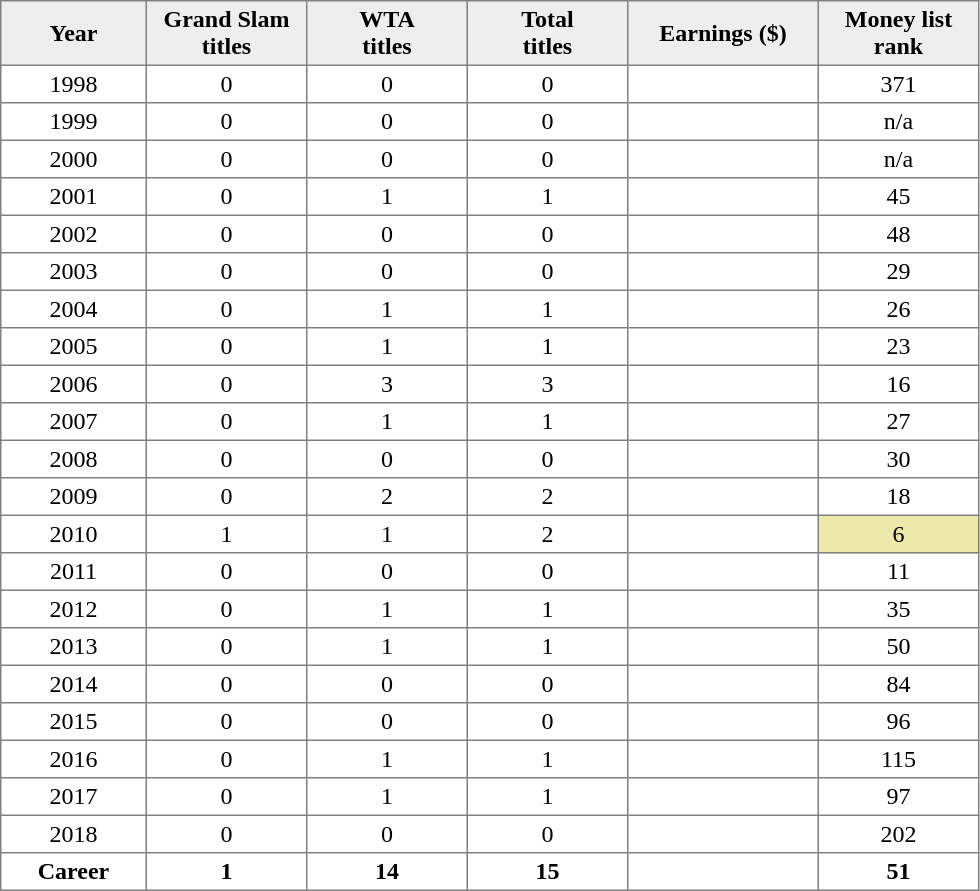<table cellpadding=3 cellspacing=0 border=1 border="#aaa" style="solid:1px; border-collapse:collapse; text-align:center">
<tr style=background:#eee;font-weight:bold>
<td width="90">Year</td>
<td width="100">Grand Slam <br>titles<strong></strong></td>
<td width="100">WTA <br>titles</td>
<td width="100">Total <br>titles</td>
<td width="120">Earnings ($)</td>
<td width="100">Money list rank</td>
</tr>
<tr>
<td>1998</td>
<td>0</td>
<td>0</td>
<td>0</td>
<td align=right></td>
<td>371</td>
</tr>
<tr>
<td>1999</td>
<td>0</td>
<td>0</td>
<td>0</td>
<td align=right></td>
<td>n/a</td>
</tr>
<tr>
<td>2000</td>
<td>0</td>
<td>0</td>
<td>0</td>
<td align=right></td>
<td>n/a</td>
</tr>
<tr>
<td>2001</td>
<td>0</td>
<td>1</td>
<td>1</td>
<td align="right"></td>
<td>45</td>
</tr>
<tr>
<td>2002</td>
<td>0</td>
<td>0</td>
<td>0</td>
<td align="right"></td>
<td>48</td>
</tr>
<tr>
<td>2003</td>
<td>0</td>
<td>0</td>
<td>0</td>
<td align="right"></td>
<td>29</td>
</tr>
<tr>
<td>2004</td>
<td>0</td>
<td>1</td>
<td>1</td>
<td align="right"></td>
<td>26</td>
</tr>
<tr>
<td>2005</td>
<td>0</td>
<td>1</td>
<td>1</td>
<td align="right"></td>
<td>23</td>
</tr>
<tr>
<td>2006</td>
<td>0</td>
<td>3</td>
<td>3</td>
<td align="right"></td>
<td>16</td>
</tr>
<tr>
<td>2007</td>
<td>0</td>
<td>1</td>
<td>1</td>
<td align="right"></td>
<td>27</td>
</tr>
<tr>
<td>2008</td>
<td>0</td>
<td>0</td>
<td>0</td>
<td align="right"></td>
<td>30</td>
</tr>
<tr>
<td>2009</td>
<td>0</td>
<td>2</td>
<td>2</td>
<td align="right"></td>
<td>18</td>
</tr>
<tr>
<td>2010</td>
<td>1</td>
<td>1</td>
<td>2</td>
<td align="right"></td>
<td align="center" bgcolor="eee8aa">6</td>
</tr>
<tr>
<td>2011</td>
<td>0</td>
<td>0</td>
<td>0</td>
<td align="right"></td>
<td>11</td>
</tr>
<tr>
<td>2012</td>
<td>0</td>
<td>1</td>
<td>1</td>
<td align="right"></td>
<td>35</td>
</tr>
<tr>
<td>2013</td>
<td>0</td>
<td>1</td>
<td>1</td>
<td align="right"></td>
<td>50</td>
</tr>
<tr>
<td>2014</td>
<td>0</td>
<td>0</td>
<td>0</td>
<td align="right"></td>
<td>84</td>
</tr>
<tr>
<td>2015</td>
<td>0</td>
<td>0</td>
<td>0</td>
<td align="right"></td>
<td>96</td>
</tr>
<tr>
<td>2016</td>
<td>0</td>
<td>1</td>
<td>1</td>
<td align="right"></td>
<td>115</td>
</tr>
<tr>
<td>2017</td>
<td>0</td>
<td>1</td>
<td>1</td>
<td align=right></td>
<td>97</td>
</tr>
<tr>
<td>2018</td>
<td>0</td>
<td>0</td>
<td>0</td>
<td align=right></td>
<td>202</td>
</tr>
<tr style=font-weight:bold>
<td>Career</td>
<td>1</td>
<td>14</td>
<td>15</td>
<td align=right></td>
<td>51</td>
</tr>
</table>
